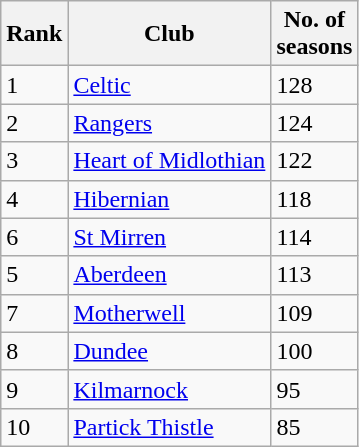<table class="wikitable">
<tr>
<th>Rank</th>
<th>Club</th>
<th>No. of<br>seasons</th>
</tr>
<tr>
<td>1</td>
<td><a href='#'>Celtic</a></td>
<td>128</td>
</tr>
<tr>
<td>2</td>
<td><a href='#'>Rangers</a></td>
<td>124</td>
</tr>
<tr>
<td>3</td>
<td><a href='#'>Heart of Midlothian</a></td>
<td>122</td>
</tr>
<tr>
<td>4</td>
<td><a href='#'>Hibernian</a></td>
<td>118</td>
</tr>
<tr>
<td>6</td>
<td><a href='#'>St Mirren</a></td>
<td>114</td>
</tr>
<tr>
<td>5</td>
<td><a href='#'>Aberdeen</a></td>
<td>113</td>
</tr>
<tr>
<td>7</td>
<td><a href='#'>Motherwell</a></td>
<td>109</td>
</tr>
<tr>
<td>8</td>
<td><a href='#'>Dundee</a></td>
<td>100</td>
</tr>
<tr>
<td>9</td>
<td><a href='#'>Kilmarnock</a></td>
<td>95</td>
</tr>
<tr>
<td>10</td>
<td><a href='#'>Partick Thistle</a></td>
<td>85</td>
</tr>
</table>
